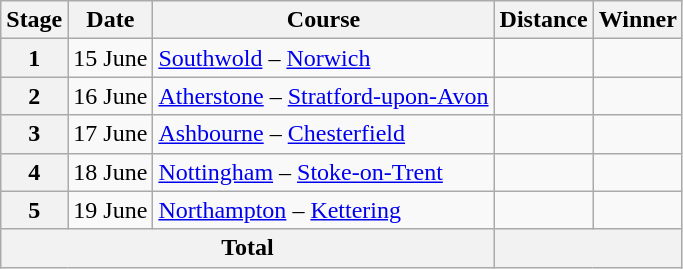<table class=wikitable>
<tr>
<th>Stage</th>
<th>Date</th>
<th>Course</th>
<th>Distance<br></th>
<th>Winner</th>
</tr>
<tr>
<th align=center>1</th>
<td align=center>15 June</td>
<td><a href='#'>Southwold</a> – <a href='#'>Norwich</a></td>
<td align=center><br></td>
<td></td>
</tr>
<tr>
<th align=center>2</th>
<td align=center>16 June</td>
<td><a href='#'>Atherstone</a> – <a href='#'>Stratford-upon-Avon</a></td>
<td align=center><br></td>
<td></td>
</tr>
<tr>
<th align=center>3</th>
<td align=center>17 June</td>
<td><a href='#'>Ashbourne</a> – <a href='#'>Chesterfield</a></td>
<td align=center><br></td>
<td></td>
</tr>
<tr>
<th align=center>4</th>
<td align=center>18 June</td>
<td><a href='#'>Nottingham</a> – <a href='#'>Stoke-on-Trent</a></td>
<td align=center><br></td>
<td></td>
</tr>
<tr>
<th align=center>5</th>
<td align=center>19 June</td>
<td><a href='#'>Northampton</a> – <a href='#'>Kettering</a></td>
<td align=center><br></td>
<td></td>
</tr>
<tr>
<th colspan=3 align=center>Total</th>
<th colspan=5 align=center></th>
</tr>
</table>
